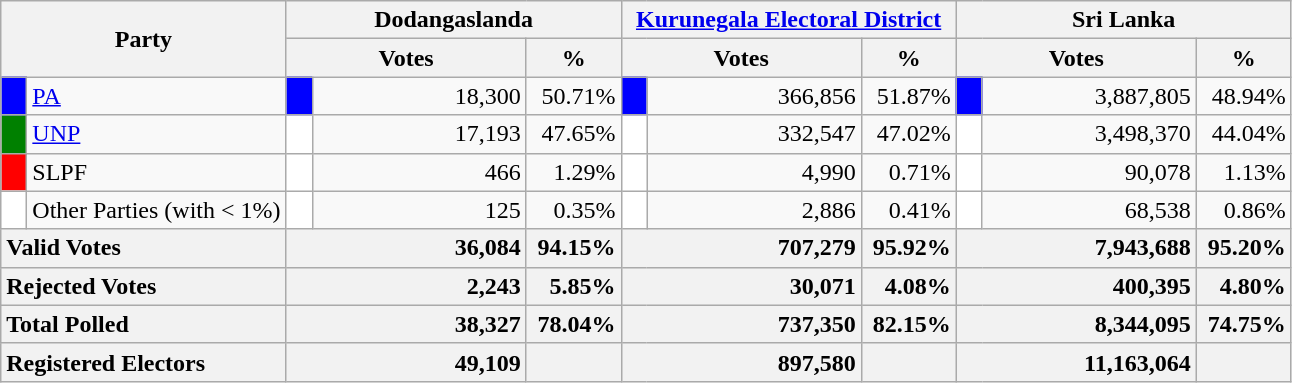<table class="wikitable">
<tr>
<th colspan="2" width="144px"rowspan="2">Party</th>
<th colspan="3" width="216px">Dodangaslanda</th>
<th colspan="3" width="216px"><a href='#'>Kurunegala Electoral District</a></th>
<th colspan="3" width="216px">Sri Lanka</th>
</tr>
<tr>
<th colspan="2" width="144px">Votes</th>
<th>%</th>
<th colspan="2" width="144px">Votes</th>
<th>%</th>
<th colspan="2" width="144px">Votes</th>
<th>%</th>
</tr>
<tr>
<td style="background-color:blue;" width="10px"></td>
<td style="text-align:left;"><a href='#'>PA</a></td>
<td style="background-color:blue;" width="10px"></td>
<td style="text-align:right;">18,300</td>
<td style="text-align:right;">50.71%</td>
<td style="background-color:blue;" width="10px"></td>
<td style="text-align:right;">366,856</td>
<td style="text-align:right;">51.87%</td>
<td style="background-color:blue;" width="10px"></td>
<td style="text-align:right;">3,887,805</td>
<td style="text-align:right;">48.94%</td>
</tr>
<tr>
<td style="background-color:green;" width="10px"></td>
<td style="text-align:left;"><a href='#'>UNP</a></td>
<td style="background-color:white;" width="10px"></td>
<td style="text-align:right;">17,193</td>
<td style="text-align:right;">47.65%</td>
<td style="background-color:white;" width="10px"></td>
<td style="text-align:right;">332,547</td>
<td style="text-align:right;">47.02%</td>
<td style="background-color:white;" width="10px"></td>
<td style="text-align:right;">3,498,370</td>
<td style="text-align:right;">44.04%</td>
</tr>
<tr>
<td style="background-color:red;" width="10px"></td>
<td style="text-align:left;">SLPF</td>
<td style="background-color:white;" width="10px"></td>
<td style="text-align:right;">466</td>
<td style="text-align:right;">1.29%</td>
<td style="background-color:white;" width="10px"></td>
<td style="text-align:right;">4,990</td>
<td style="text-align:right;">0.71%</td>
<td style="background-color:white;" width="10px"></td>
<td style="text-align:right;">90,078</td>
<td style="text-align:right;">1.13%</td>
</tr>
<tr>
<td style="background-color:white;" width="10px"></td>
<td style="text-align:left;">Other Parties (with < 1%)</td>
<td style="background-color:white;" width="10px"></td>
<td style="text-align:right;">125</td>
<td style="text-align:right;">0.35%</td>
<td style="background-color:white;" width="10px"></td>
<td style="text-align:right;">2,886</td>
<td style="text-align:right;">0.41%</td>
<td style="background-color:white;" width="10px"></td>
<td style="text-align:right;">68,538</td>
<td style="text-align:right;">0.86%</td>
</tr>
<tr>
<th colspan="2" width="144px"style="text-align:left;">Valid Votes</th>
<th style="text-align:right;"colspan="2" width="144px">36,084</th>
<th style="text-align:right;">94.15%</th>
<th style="text-align:right;"colspan="2" width="144px">707,279</th>
<th style="text-align:right;">95.92%</th>
<th style="text-align:right;"colspan="2" width="144px">7,943,688</th>
<th style="text-align:right;">95.20%</th>
</tr>
<tr>
<th colspan="2" width="144px"style="text-align:left;">Rejected Votes</th>
<th style="text-align:right;"colspan="2" width="144px">2,243</th>
<th style="text-align:right;">5.85%</th>
<th style="text-align:right;"colspan="2" width="144px">30,071</th>
<th style="text-align:right;">4.08%</th>
<th style="text-align:right;"colspan="2" width="144px">400,395</th>
<th style="text-align:right;">4.80%</th>
</tr>
<tr>
<th colspan="2" width="144px"style="text-align:left;">Total Polled</th>
<th style="text-align:right;"colspan="2" width="144px">38,327</th>
<th style="text-align:right;">78.04%</th>
<th style="text-align:right;"colspan="2" width="144px">737,350</th>
<th style="text-align:right;">82.15%</th>
<th style="text-align:right;"colspan="2" width="144px">8,344,095</th>
<th style="text-align:right;">74.75%</th>
</tr>
<tr>
<th colspan="2" width="144px"style="text-align:left;">Registered Electors</th>
<th style="text-align:right;"colspan="2" width="144px">49,109</th>
<th></th>
<th style="text-align:right;"colspan="2" width="144px">897,580</th>
<th></th>
<th style="text-align:right;"colspan="2" width="144px">11,163,064</th>
<th></th>
</tr>
</table>
